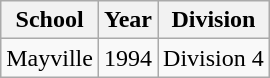<table class="wikitable">
<tr>
<th>School</th>
<th>Year</th>
<th>Division</th>
</tr>
<tr>
<td>Mayville</td>
<td>1994</td>
<td>Division 4</td>
</tr>
</table>
